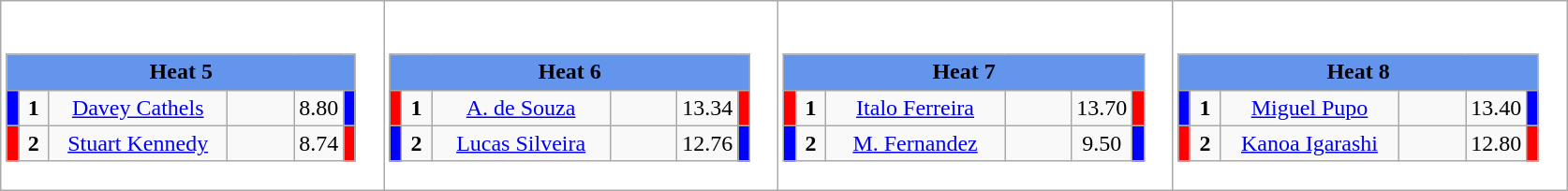<table class="wikitable" style="background:#fff;">
<tr>
<td><div><br><table class="wikitable">
<tr>
<td colspan="6"  style="text-align:center; background:#6495ed;"><strong>Heat 5</strong></td>
</tr>
<tr>
<td style="width:01px; background: #00f;"></td>
<td style="width:14px; text-align:center;"><strong>1</strong></td>
<td style="width:120px; text-align:center;"><a href='#'>Davey Cathels</a></td>
<td style="width:40px; text-align:center;"></td>
<td style="width:20px; text-align:center;">8.80</td>
<td style="width:01px; background: #00f;"></td>
</tr>
<tr>
<td style="width:01px; background: #f00;"></td>
<td style="width:14px; text-align:center;"><strong>2</strong></td>
<td style="width:120px; text-align:center;"><a href='#'>Stuart Kennedy</a></td>
<td style="width:40px; text-align:center;"></td>
<td style="width:20px; text-align:center;">8.74</td>
<td style="width:01px; background: #f00;"></td>
</tr>
</table>
</div></td>
<td><div><br><table class="wikitable">
<tr>
<td colspan="6"  style="text-align:center; background:#6495ed;"><strong>Heat 6</strong></td>
</tr>
<tr>
<td style="width:01px; background: #f00;"></td>
<td style="width:14px; text-align:center;"><strong>1</strong></td>
<td style="width:120px; text-align:center;"><a href='#'>A. de Souza</a></td>
<td style="width:40px; text-align:center;"></td>
<td style="width:20px; text-align:center;">13.34</td>
<td style="width:01px; background: #f00;"></td>
</tr>
<tr>
<td style="width:01px; background: #00f;"></td>
<td style="width:14px; text-align:center;"><strong>2</strong></td>
<td style="width:120px; text-align:center;"><a href='#'>Lucas Silveira</a></td>
<td style="width:40px; text-align:center;"></td>
<td style="width:20px; text-align:center;">12.76</td>
<td style="width:01px; background: #00f;"></td>
</tr>
</table>
</div></td>
<td><div><br><table class="wikitable">
<tr>
<td colspan="6"  style="text-align:center; background:#6495ed;"><strong>Heat 7</strong></td>
</tr>
<tr>
<td style="width:01px; background: #f00;"></td>
<td style="width:14px; text-align:center;"><strong>1</strong></td>
<td style="width:120px; text-align:center;"><a href='#'>Italo Ferreira</a></td>
<td style="width:40px; text-align:center;"></td>
<td style="width:20px; text-align:center;">13.70</td>
<td style="width:01px; background: #f00;"></td>
</tr>
<tr>
<td style="width:01px; background: #00f;"></td>
<td style="width:14px; text-align:center;"><strong>2</strong></td>
<td style="width:120px; text-align:center;"><a href='#'>M. Fernandez</a></td>
<td style="width:40px; text-align:center;"></td>
<td style="width:20px; text-align:center;">9.50</td>
<td style="width:01px; background: #00f;"></td>
</tr>
</table>
</div></td>
<td><div><br><table class="wikitable">
<tr>
<td colspan="6"  style="text-align:center; background:#6495ed;"><strong>Heat 8</strong></td>
</tr>
<tr>
<td style="width:01px; background: #00f;"></td>
<td style="width:14px; text-align:center;"><strong>1</strong></td>
<td style="width:120px; text-align:center;"><a href='#'>Miguel Pupo</a></td>
<td style="width:40px; text-align:center;"></td>
<td style="width:20px; text-align:center;">13.40</td>
<td style="width:01px; background: #00f;"></td>
</tr>
<tr>
<td style="width:01px; background: #f00;"></td>
<td style="width:14px; text-align:center;"><strong>2</strong></td>
<td style="width:120px; text-align:center;"><a href='#'>Kanoa Igarashi</a></td>
<td style="width:40px; text-align:center;"></td>
<td style="width:20px; text-align:center;">12.80</td>
<td style="width:01px; background: #f00;"></td>
</tr>
</table>
</div></td>
</tr>
</table>
